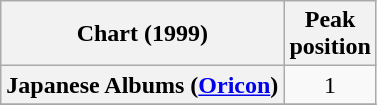<table class="wikitable plainrowheaders">
<tr>
<th>Chart (1999)</th>
<th>Peak<br>position</th>
</tr>
<tr>
<th scope="row">Japanese Albums (<a href='#'>Oricon</a>)</th>
<td style="text-align:center;">1</td>
</tr>
<tr>
</tr>
</table>
